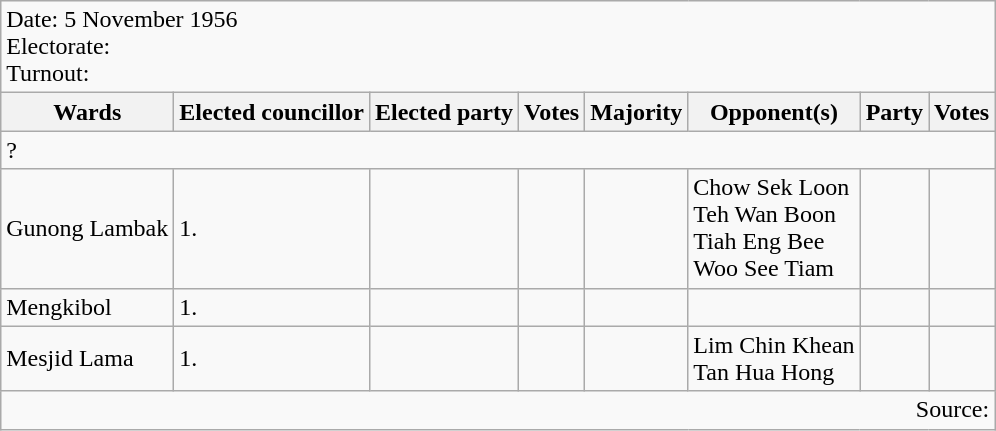<table class=wikitable>
<tr>
<td colspan=8>Date: 5 November 1956<br>Electorate: <br>Turnout:</td>
</tr>
<tr>
<th>Wards</th>
<th>Elected councillor</th>
<th>Elected party</th>
<th>Votes</th>
<th>Majority</th>
<th>Opponent(s)</th>
<th>Party</th>
<th>Votes</th>
</tr>
<tr>
<td colspan=8>? </td>
</tr>
<tr>
<td>Gunong Lambak</td>
<td>1.</td>
<td></td>
<td></td>
<td></td>
<td>Chow Sek Loon<br>Teh Wan Boon<br>Tiah Eng Bee<br>Woo See Tiam</td>
<td></td>
<td></td>
</tr>
<tr>
<td>Mengkibol</td>
<td>1.</td>
<td></td>
<td></td>
<td></td>
<td></td>
<td></td>
<td></td>
</tr>
<tr>
<td>Mesjid Lama</td>
<td>1.</td>
<td></td>
<td></td>
<td></td>
<td>Lim Chin Khean<br>Tan Hua Hong</td>
<td></td>
<td></td>
</tr>
<tr>
<td colspan=8 align=right>Source: <br></td>
</tr>
</table>
